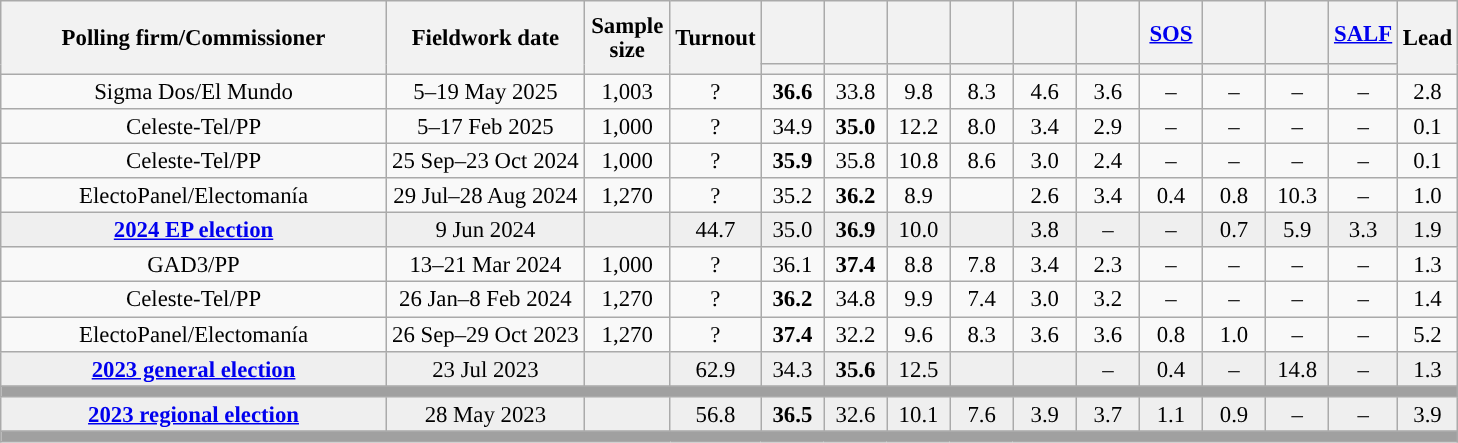<table class="wikitable collapsible" style="text-align:center; font-size:95%; line-height:16px;">
<tr style="height:42px;">
<th style="width:250px;" rowspan="2">Polling firm/Commissioner</th>
<th style="width:125px;" rowspan="2">Fieldwork date</th>
<th style="width:50px;" rowspan="2">Sample size</th>
<th style="width:45px;" rowspan="2">Turnout</th>
<th style="width:35px;"></th>
<th style="width:35px;"></th>
<th style="width:35px;"></th>
<th style="width:35px;"></th>
<th style="width:35px;"></th>
<th style="width:35px;"></th>
<th style="width:35px;"><a href='#'>SOS</a></th>
<th style="width:35px;"></th>
<th style="width:35px;"></th>
<th style="width:35px;"><a href='#'>SALF</a></th>
<th rowspan="2" style="width:30px;">Lead</th>
</tr>
<tr>
<th style="color:inherit;background:"></th>
<th style="color:inherit;background:"></th>
<th style="color:inherit;background:"></th>
<th style="color:inherit;background:"></th>
<th style="color:inherit;background:"></th>
<th style="color:inherit;background:"></th>
<th style="color:inherit;background:"></th>
<th style="color:inherit;background:"></th>
<th style="color:inherit;background:"></th>
<th style="color:inherit;background:"></th>
</tr>
<tr>
<td>Sigma Dos/El Mundo</td>
<td>5–19 May 2025</td>
<td>1,003</td>
<td>?</td>
<td><strong>36.6</strong><br></td>
<td>33.8<br></td>
<td>9.8<br></td>
<td>8.3<br></td>
<td>4.6<br></td>
<td>3.6<br></td>
<td>–</td>
<td>–</td>
<td>–</td>
<td>–</td>
<td style="background:">2.8</td>
</tr>
<tr>
<td>Celeste-Tel/PP</td>
<td>5–17 Feb 2025</td>
<td>1,000</td>
<td>?</td>
<td>34.9<br></td>
<td><strong>35.0</strong><br></td>
<td>12.2<br></td>
<td>8.0<br></td>
<td>3.4<br></td>
<td>2.9<br></td>
<td>–</td>
<td>–</td>
<td>–</td>
<td>–</td>
<td style="background:">0.1</td>
</tr>
<tr>
<td>Celeste-Tel/PP</td>
<td>25 Sep–23 Oct 2024</td>
<td>1,000</td>
<td>?</td>
<td><strong>35.9</strong><br></td>
<td>35.8<br></td>
<td>10.8<br></td>
<td>8.6<br></td>
<td>3.0<br></td>
<td>2.4<br></td>
<td>–</td>
<td>–</td>
<td>–</td>
<td>–</td>
<td style="background:">0.1</td>
</tr>
<tr>
<td>ElectoPanel/Electomanía</td>
<td>29 Jul–28 Aug 2024</td>
<td>1,270</td>
<td>?</td>
<td>35.2<br></td>
<td><strong>36.2</strong><br></td>
<td>8.9<br></td>
<td></td>
<td>2.6<br></td>
<td>3.4<br></td>
<td>0.4<br></td>
<td>0.8<br></td>
<td>10.3<br></td>
<td>–</td>
<td style="background:">1.0</td>
</tr>
<tr style="background:#EFEFEF;">
<td><strong><a href='#'>2024 EP election</a></strong></td>
<td>9 Jun 2024</td>
<td></td>
<td>44.7</td>
<td>35.0</td>
<td><strong>36.9</strong></td>
<td>10.0</td>
<td></td>
<td>3.8</td>
<td>–</td>
<td>–</td>
<td>0.7</td>
<td>5.9</td>
<td>3.3</td>
<td style="background:">1.9</td>
</tr>
<tr>
<td>GAD3/PP</td>
<td>13–21 Mar 2024</td>
<td>1,000</td>
<td>?</td>
<td>36.1<br></td>
<td><strong>37.4</strong><br></td>
<td>8.8<br></td>
<td>7.8<br></td>
<td>3.4<br></td>
<td>2.3<br></td>
<td>–</td>
<td>–</td>
<td>–</td>
<td>–</td>
<td style="background:">1.3</td>
</tr>
<tr>
<td>Celeste-Tel/PP</td>
<td>26 Jan–8 Feb 2024</td>
<td>1,270</td>
<td>?</td>
<td><strong>36.2</strong><br></td>
<td>34.8<br></td>
<td>9.9<br></td>
<td>7.4<br></td>
<td>3.0<br></td>
<td>3.2<br></td>
<td>–</td>
<td>–</td>
<td>–</td>
<td>–</td>
<td style="background:">1.4</td>
</tr>
<tr>
<td>ElectoPanel/Electomanía</td>
<td>26 Sep–29 Oct 2023</td>
<td>1,270</td>
<td>?</td>
<td><strong>37.4</strong><br></td>
<td>32.2<br></td>
<td>9.6<br></td>
<td>8.3<br></td>
<td>3.6<br></td>
<td>3.6<br></td>
<td>0.8<br></td>
<td>1.0<br></td>
<td>–</td>
<td>–</td>
<td style="background:">5.2</td>
</tr>
<tr style="background:#EFEFEF;">
<td><strong><a href='#'>2023 general election</a></strong></td>
<td>23 Jul 2023</td>
<td></td>
<td>62.9</td>
<td>34.3</td>
<td><strong>35.6</strong></td>
<td>12.5</td>
<td></td>
<td></td>
<td>–</td>
<td>0.4</td>
<td>–</td>
<td>14.8</td>
<td>–</td>
<td style="background:">1.3</td>
</tr>
<tr>
<td colspan="15" style="background:#A0A0A0"></td>
</tr>
<tr style="background:#EFEFEF;">
<td><strong><a href='#'>2023 regional election</a></strong></td>
<td>28 May 2023</td>
<td></td>
<td>56.8</td>
<td><strong>36.5</strong><br></td>
<td>32.6<br></td>
<td>10.1<br></td>
<td>7.6<br></td>
<td>3.9<br></td>
<td>3.7<br></td>
<td>1.1<br></td>
<td>0.9<br></td>
<td>–</td>
<td>–</td>
<td style="background:">3.9</td>
</tr>
<tr>
<td colspan="15" style="background:#A0A0A0"></td>
</tr>
</table>
